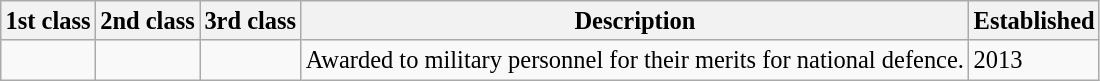<table class="wikitable" style="font-size:85%;">
<tr>
<th><big>1st class</big></th>
<th><big>2nd class</big></th>
<th><big>3rd class</big></th>
<th><big>Description</big></th>
<th><big>Established</big></th>
</tr>
<tr>
<td><big></big></td>
<td><big></big></td>
<td><big></big></td>
<td><big>Awarded to military personnel for their merits for national defence.</big></td>
<td><big>2013</big></td>
</tr>
</table>
